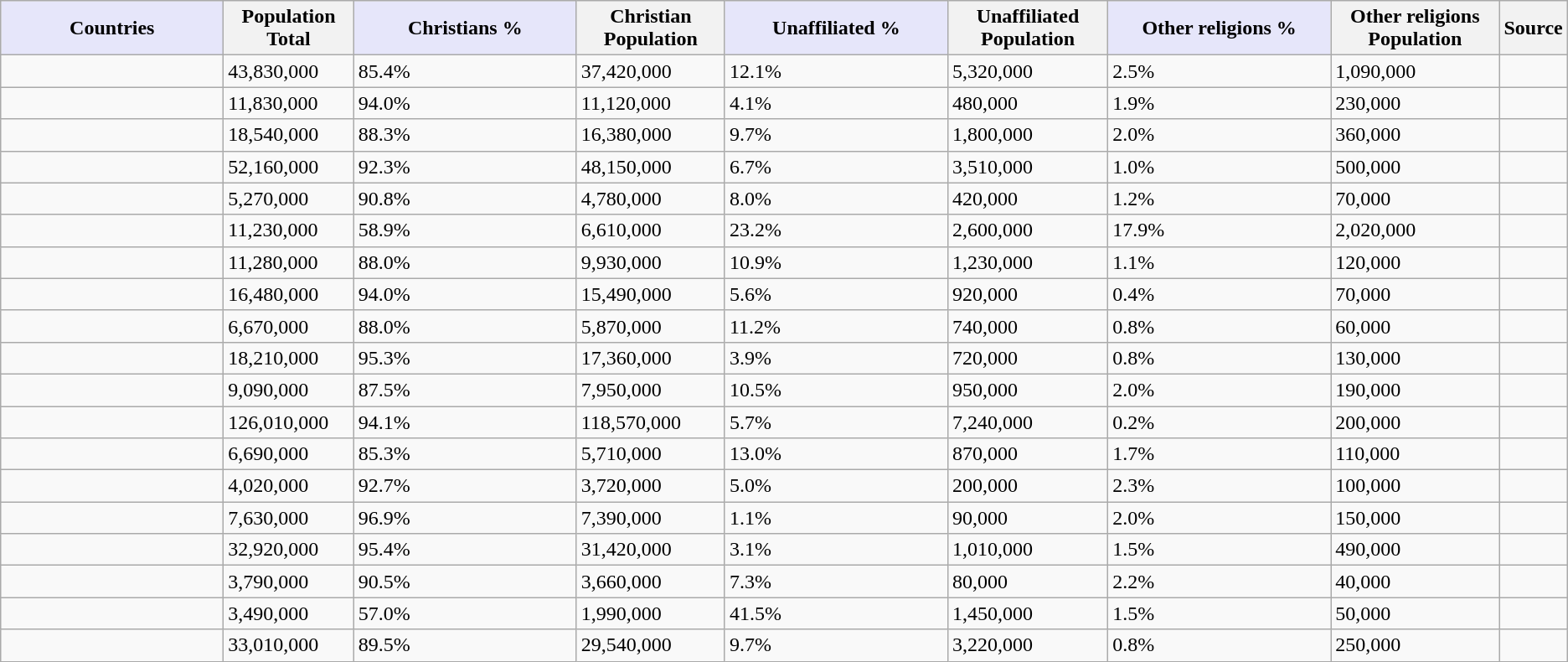<table class="wikitable sortable">
<tr>
<th width="170 px" style="background:Lavender; color:Black">Countries</th>
<th>Population Total</th>
<th width="170 px" style="background:Lavender; color:Black">Christians %</th>
<th>Christian Population</th>
<th width="170 px" style="background:Lavender; color:Black">Unaffiliated %</th>
<th>Unaffiliated Population</th>
<th width="170 px" style="background:Lavender; color:Black">Other religions %</th>
<th>Other religions Population</th>
<th>Source</th>
</tr>
<tr>
<td></td>
<td>43,830,000</td>
<td>85.4%</td>
<td>37,420,000</td>
<td>12.1%</td>
<td>5,320,000</td>
<td>2.5%</td>
<td>1,090,000</td>
<td></td>
</tr>
<tr>
<td></td>
<td>11,830,000</td>
<td>94.0%</td>
<td>11,120,000</td>
<td>4.1%</td>
<td>480,000</td>
<td>1.9%</td>
<td>230,000</td>
<td></td>
</tr>
<tr>
<td></td>
<td>18,540,000</td>
<td>88.3%</td>
<td>16,380,000</td>
<td>9.7%</td>
<td>1,800,000</td>
<td>2.0%</td>
<td>360,000</td>
<td></td>
</tr>
<tr>
<td></td>
<td>52,160,000</td>
<td>92.3%</td>
<td>48,150,000</td>
<td>6.7%</td>
<td>3,510,000</td>
<td>1.0%</td>
<td>500,000</td>
<td></td>
</tr>
<tr>
<td></td>
<td>5,270,000</td>
<td>90.8%</td>
<td>4,780,000</td>
<td>8.0%</td>
<td>420,000</td>
<td>1.2%</td>
<td>70,000</td>
<td></td>
</tr>
<tr>
<td></td>
<td>11,230,000</td>
<td>58.9%</td>
<td>6,610,000</td>
<td>23.2%</td>
<td>2,600,000</td>
<td>17.9%</td>
<td>2,020,000</td>
<td></td>
</tr>
<tr>
<td></td>
<td>11,280,000</td>
<td>88.0%</td>
<td>9,930,000</td>
<td>10.9%</td>
<td>1,230,000</td>
<td>1.1%</td>
<td>120,000</td>
<td></td>
</tr>
<tr>
<td></td>
<td>16,480,000</td>
<td>94.0%</td>
<td>15,490,000</td>
<td>5.6%</td>
<td>920,000</td>
<td>0.4%</td>
<td>70,000</td>
<td></td>
</tr>
<tr>
<td></td>
<td>6,670,000</td>
<td>88.0%</td>
<td>5,870,000</td>
<td>11.2%</td>
<td>740,000</td>
<td>0.8%</td>
<td>60,000</td>
<td></td>
</tr>
<tr>
<td></td>
<td>18,210,000</td>
<td>95.3%</td>
<td>17,360,000</td>
<td>3.9%</td>
<td>720,000</td>
<td>0.8%</td>
<td>130,000</td>
<td></td>
</tr>
<tr>
<td></td>
<td>9,090,000</td>
<td>87.5%</td>
<td>7,950,000</td>
<td>10.5%</td>
<td>950,000</td>
<td>2.0%</td>
<td>190,000</td>
<td></td>
</tr>
<tr>
<td></td>
<td>126,010,000</td>
<td>94.1%</td>
<td>118,570,000</td>
<td>5.7%</td>
<td>7,240,000</td>
<td>0.2%</td>
<td>200,000</td>
<td></td>
</tr>
<tr>
<td></td>
<td>6,690,000</td>
<td>85.3%</td>
<td>5,710,000</td>
<td>13.0%</td>
<td>870,000</td>
<td>1.7%</td>
<td>110,000</td>
<td></td>
</tr>
<tr>
<td></td>
<td>4,020,000</td>
<td>92.7%</td>
<td>3,720,000</td>
<td>5.0%</td>
<td>200,000</td>
<td>2.3%</td>
<td>100,000</td>
<td></td>
</tr>
<tr>
<td></td>
<td>7,630,000</td>
<td>96.9%</td>
<td>7,390,000</td>
<td>1.1%</td>
<td>90,000</td>
<td>2.0%</td>
<td>150,000</td>
<td></td>
</tr>
<tr>
<td></td>
<td>32,920,000</td>
<td>95.4%</td>
<td>31,420,000</td>
<td>3.1%</td>
<td>1,010,000</td>
<td>1.5%</td>
<td>490,000</td>
<td></td>
</tr>
<tr>
<td></td>
<td>3,790,000</td>
<td>90.5%</td>
<td>3,660,000</td>
<td>7.3%</td>
<td>80,000</td>
<td>2.2%</td>
<td>40,000</td>
<td></td>
</tr>
<tr>
<td></td>
<td>3,490,000</td>
<td>57.0%</td>
<td>1,990,000</td>
<td>41.5%</td>
<td>1,450,000</td>
<td>1.5%</td>
<td>50,000</td>
<td></td>
</tr>
<tr>
<td></td>
<td>33,010,000</td>
<td>89.5%</td>
<td>29,540,000</td>
<td>9.7%</td>
<td>3,220,000</td>
<td>0.8%</td>
<td>250,000</td>
<td></td>
</tr>
</table>
